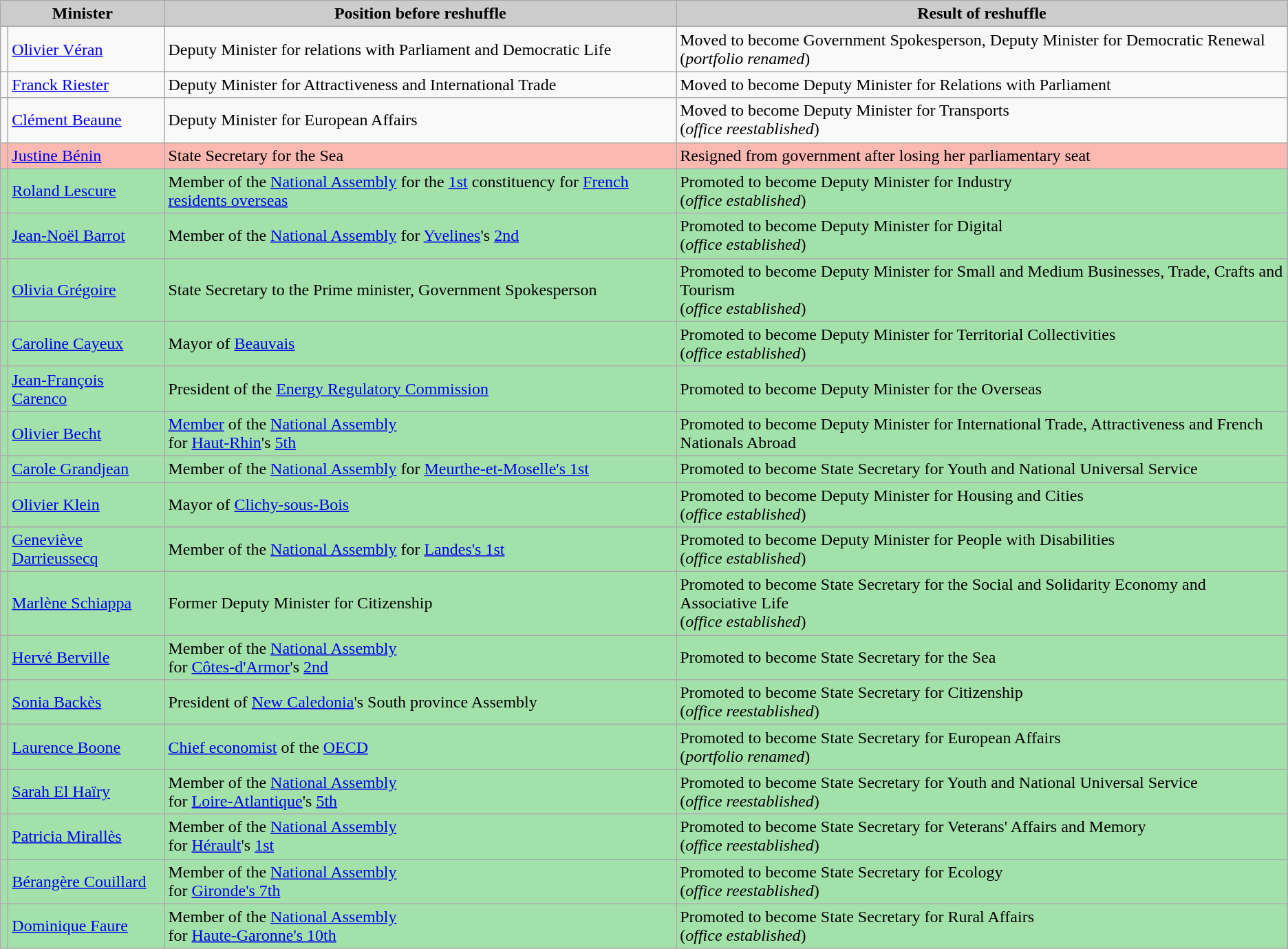<table class="wikitable">
<tr>
<th scope="col" style="background:#ccc;" colspan=2>Minister</th>
<th scope="col" style="background:#ccc;">Position before reshuffle</th>
<th scope="col" style="background:#ccc;">Result of reshuffle</th>
</tr>
<tr>
<td></td>
<td><a href='#'>Olivier Véran</a></td>
<td>Deputy Minister for relations with Parliament and Democratic Life</td>
<td>Moved to become Government Spokesperson, Deputy Minister for Democratic Renewal<br>(<em>portfolio renamed</em>)</td>
</tr>
<tr>
<td></td>
<td><a href='#'>Franck Riester</a></td>
<td>Deputy Minister for Attractiveness and International Trade</td>
<td>Moved to become Deputy Minister for Relations with Parliament</td>
</tr>
<tr>
<td></td>
<td><a href='#'>Clément Beaune</a></td>
<td>Deputy Minister for European Affairs</td>
<td>Moved to become Deputy Minister for Transports<br>(<em>office reestablished</em>)</td>
</tr>
<tr style="background:#FBB9B2;" colspan="4" |>
<td></td>
<td><a href='#'>Justine Bénin</a></td>
<td>State Secretary for the Sea</td>
<td>Resigned from government after losing her parliamentary seat</td>
</tr>
<tr style="background:#A2E2AA;" colspan="4" |>
<td></td>
<td><a href='#'>Roland Lescure</a></td>
<td>Member of the <a href='#'>National Assembly</a> for the <a href='#'>1st</a> constituency for <a href='#'>French residents overseas</a></td>
<td>Promoted to become Deputy Minister for Industry<br>(<em>office established</em>)</td>
</tr>
<tr style="background:#A2E2AA;" colspan="4" |>
<td></td>
<td><a href='#'>Jean-Noël Barrot</a></td>
<td>Member of the <a href='#'>National Assembly</a> for <a href='#'>Yvelines</a>'s <a href='#'>2nd</a></td>
<td>Promoted to become Deputy Minister for Digital<br>(<em>office established</em>)</td>
</tr>
<tr style="background:#A2E2AA;" colspan="4" |>
<td></td>
<td><a href='#'>Olivia Grégoire</a></td>
<td>State Secretary to the Prime minister, Government Spokesperson</td>
<td>Promoted to become Deputy Minister for Small and Medium Businesses, Trade, Crafts and Tourism<br>(<em>office established</em>)</td>
</tr>
<tr style="background:#A2E2AA;" colspan="4" |>
<td></td>
<td><a href='#'>Caroline Cayeux</a></td>
<td>Mayor of <a href='#'>Beauvais</a></td>
<td>Promoted to become Deputy Minister for Territorial Collectivities<br>(<em>office established</em>)</td>
</tr>
<tr style="background:#A2E2AA;" colspan="4" |>
<td></td>
<td><a href='#'>Jean-François Carenco</a></td>
<td>President of the <a href='#'>Energy Regulatory Commission</a></td>
<td>Promoted to become Deputy Minister for the Overseas</td>
</tr>
<tr style="background:#A2E2AA;" colspan="4" |>
<td></td>
<td><a href='#'>Olivier Becht</a></td>
<td><a href='#'>Member</a> of the <a href='#'>National Assembly</a><br>for <a href='#'>Haut-Rhin</a>'s <a href='#'>5th</a></td>
<td>Promoted to become Deputy Minister for International Trade,  Attractiveness and French Nationals Abroad</td>
</tr>
<tr style="background:#A2E2AA;" colspan="4" |>
<td></td>
<td><a href='#'>Carole Grandjean</a></td>
<td>Member of the <a href='#'>National Assembly</a> for <a href='#'>Meurthe-et-Moselle's 1st</a></td>
<td>Promoted to become State Secretary for Youth and National Universal Service</td>
</tr>
<tr style="background:#A2E2AA;" colspan="4" |>
<td></td>
<td><a href='#'>Olivier Klein</a></td>
<td>Mayor of <a href='#'>Clichy-sous-Bois</a></td>
<td>Promoted to become Deputy Minister for Housing and Cities<br>(<em>office established</em>)</td>
</tr>
<tr style="background:#A2E2AA;" colspan="4" |>
<td></td>
<td><a href='#'>Geneviève Darrieussecq</a></td>
<td>Member of the <a href='#'>National Assembly</a> for <a href='#'>Landes's 1st</a></td>
<td>Promoted to become Deputy Minister for People with Disabilities<br>(<em>office established</em>)</td>
</tr>
<tr style="background:#A2E2AA;" colspan="4" |>
<td></td>
<td><a href='#'>Marlène Schiappa</a></td>
<td>Former Deputy Minister for Citizenship</td>
<td>Promoted to become State Secretary for the Social and Solidarity Economy and Associative Life<br>(<em>office established</em>)</td>
</tr>
<tr style="background:#A2E2AA;" colspan="4" |>
<td></td>
<td><a href='#'>Hervé Berville</a></td>
<td>Member of the <a href='#'>National Assembly</a><br>for <a href='#'>Côtes-d'Armor</a>'s <a href='#'>2nd</a></td>
<td>Promoted to become State Secretary for the Sea</td>
</tr>
<tr style="background:#A2E2AA;" colspan="4" |>
<td></td>
<td><a href='#'>Sonia Backès</a></td>
<td>President of <a href='#'>New Caledonia</a>'s South province Assembly</td>
<td>Promoted to become State Secretary for Citizenship<br>(<em>office reestablished</em>)</td>
</tr>
<tr style="background:#A2E2AA;" colspan="4" |>
<td></td>
<td><a href='#'>Laurence Boone</a></td>
<td><a href='#'>Chief economist</a> of the <a href='#'>OECD</a></td>
<td>Promoted to become State Secretary for European Affairs<br>(<em>portfolio renamed</em>)</td>
</tr>
<tr style="background:#A2E2AA;" colspan="4" |>
<td></td>
<td><a href='#'>Sarah El Haïry</a></td>
<td>Member of the <a href='#'>National Assembly</a><br>for <a href='#'>Loire-Atlantique</a>'s <a href='#'>5th</a></td>
<td>Promoted to become State Secretary for Youth and National Universal Service<br>(<em>office reestablished</em>)</td>
</tr>
<tr style="background:#A2E2AA;" colspan="4" |>
<td></td>
<td><a href='#'>Patricia Mirallès</a></td>
<td>Member of the <a href='#'>National Assembly</a><br>for <a href='#'>Hérault</a>'s <a href='#'>1st</a></td>
<td>Promoted to become State Secretary for Veterans' Affairs and Memory<br>(<em>office reestablished</em>)</td>
</tr>
<tr style="background:#A2E2AA;" colspan="4" |>
<td></td>
<td><a href='#'>Bérangère Couillard</a></td>
<td>Member of the <a href='#'>National Assembly</a><br>for <a href='#'>Gironde's 7th</a></td>
<td>Promoted to become State Secretary for Ecology<br>(<em>office reestablished</em>)</td>
</tr>
<tr style="background:#A2E2AA;" colspan="4" |>
<td></td>
<td><a href='#'>Dominique Faure</a></td>
<td>Member of the <a href='#'>National Assembly</a><br>for <a href='#'>Haute-Garonne's 10th</a></td>
<td>Promoted to become State Secretary for Rural Affairs<br>(<em>office established</em>)</td>
</tr>
</table>
